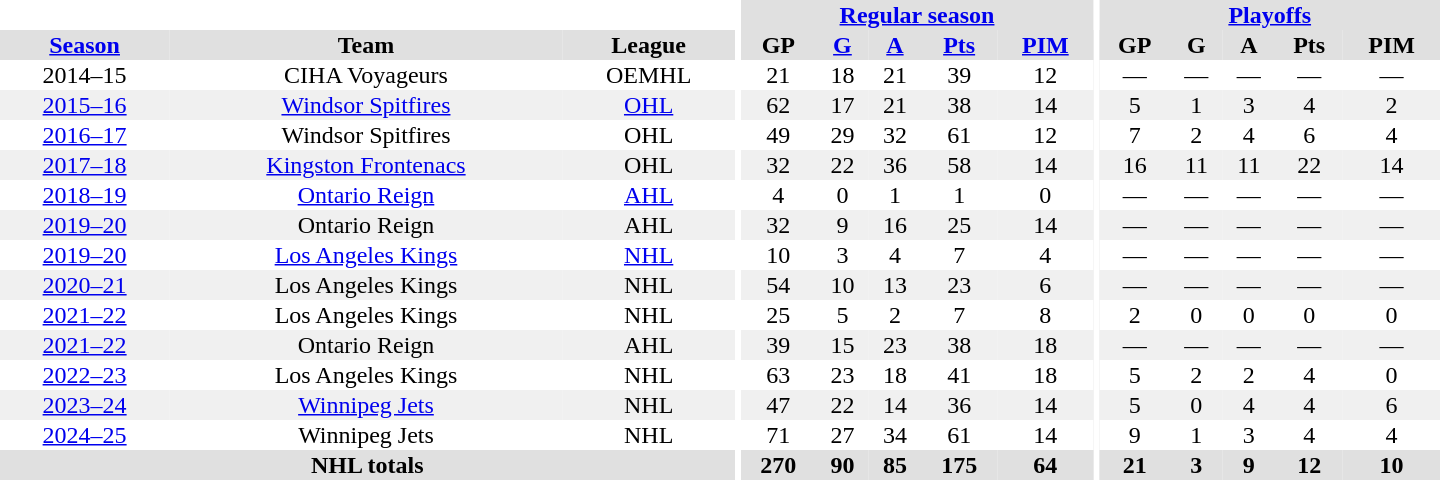<table border="0" cellpadding="1" cellspacing="0" style="text-align:center; width:60em">
<tr bgcolor="#e0e0e0">
<th colspan="3" bgcolor="#ffffff"></th>
<th rowspan="99" bgcolor="#ffffff"></th>
<th colspan="5"><a href='#'>Regular season</a></th>
<th rowspan="99" bgcolor="#ffffff"></th>
<th colspan="5"><a href='#'>Playoffs</a></th>
</tr>
<tr bgcolor="#e0e0e0">
<th><a href='#'>Season</a></th>
<th>Team</th>
<th>League</th>
<th>GP</th>
<th><a href='#'>G</a></th>
<th><a href='#'>A</a></th>
<th><a href='#'>Pts</a></th>
<th><a href='#'>PIM</a></th>
<th>GP</th>
<th>G</th>
<th>A</th>
<th>Pts</th>
<th>PIM</th>
</tr>
<tr>
<td>2014–15</td>
<td>CIHA Voyageurs</td>
<td>OEMHL</td>
<td>21</td>
<td>18</td>
<td>21</td>
<td>39</td>
<td>12</td>
<td>—</td>
<td>—</td>
<td>—</td>
<td>—</td>
<td>—</td>
</tr>
<tr bgcolor="#f0f0f0">
<td><a href='#'>2015–16</a></td>
<td><a href='#'>Windsor Spitfires</a></td>
<td><a href='#'>OHL</a></td>
<td>62</td>
<td>17</td>
<td>21</td>
<td>38</td>
<td>14</td>
<td>5</td>
<td>1</td>
<td>3</td>
<td>4</td>
<td>2</td>
</tr>
<tr>
<td><a href='#'>2016–17</a></td>
<td>Windsor Spitfires</td>
<td>OHL</td>
<td>49</td>
<td>29</td>
<td>32</td>
<td>61</td>
<td>12</td>
<td>7</td>
<td>2</td>
<td>4</td>
<td>6</td>
<td>4</td>
</tr>
<tr bgcolor="#f0f0f0">
<td><a href='#'>2017–18</a></td>
<td><a href='#'>Kingston Frontenacs</a></td>
<td>OHL</td>
<td>32</td>
<td>22</td>
<td>36</td>
<td>58</td>
<td>14</td>
<td>16</td>
<td>11</td>
<td>11</td>
<td>22</td>
<td>14</td>
</tr>
<tr>
<td><a href='#'>2018–19</a></td>
<td><a href='#'>Ontario Reign</a></td>
<td><a href='#'>AHL</a></td>
<td>4</td>
<td>0</td>
<td>1</td>
<td>1</td>
<td>0</td>
<td>—</td>
<td>—</td>
<td>—</td>
<td>—</td>
<td>—</td>
</tr>
<tr bgcolor="#f0f0f0">
<td><a href='#'>2019–20</a></td>
<td>Ontario Reign</td>
<td>AHL</td>
<td>32</td>
<td>9</td>
<td>16</td>
<td>25</td>
<td>14</td>
<td>—</td>
<td>—</td>
<td>—</td>
<td>—</td>
<td>—</td>
</tr>
<tr>
<td><a href='#'>2019–20</a></td>
<td><a href='#'>Los Angeles Kings</a></td>
<td><a href='#'>NHL</a></td>
<td>10</td>
<td>3</td>
<td>4</td>
<td>7</td>
<td>4</td>
<td>—</td>
<td>—</td>
<td>—</td>
<td>—</td>
<td>—</td>
</tr>
<tr bgcolor="#f0f0f0">
<td><a href='#'>2020–21</a></td>
<td>Los Angeles Kings</td>
<td>NHL</td>
<td>54</td>
<td>10</td>
<td>13</td>
<td>23</td>
<td>6</td>
<td>—</td>
<td>—</td>
<td>—</td>
<td>—</td>
<td>—</td>
</tr>
<tr>
<td><a href='#'>2021–22</a></td>
<td>Los Angeles Kings</td>
<td>NHL</td>
<td>25</td>
<td>5</td>
<td>2</td>
<td>7</td>
<td>8</td>
<td>2</td>
<td>0</td>
<td>0</td>
<td>0</td>
<td>0</td>
</tr>
<tr bgcolor="#f0f0f0">
<td><a href='#'>2021–22</a></td>
<td>Ontario Reign</td>
<td>AHL</td>
<td>39</td>
<td>15</td>
<td>23</td>
<td>38</td>
<td>18</td>
<td>—</td>
<td>—</td>
<td>—</td>
<td>—</td>
<td>—</td>
</tr>
<tr>
<td><a href='#'>2022–23</a></td>
<td>Los Angeles Kings</td>
<td>NHL</td>
<td>63</td>
<td>23</td>
<td>18</td>
<td>41</td>
<td>18</td>
<td>5</td>
<td>2</td>
<td>2</td>
<td>4</td>
<td>0</td>
</tr>
<tr bgcolor="#f0f0f0">
<td><a href='#'>2023–24</a></td>
<td><a href='#'>Winnipeg Jets</a></td>
<td>NHL</td>
<td>47</td>
<td>22</td>
<td>14</td>
<td>36</td>
<td>14</td>
<td>5</td>
<td>0</td>
<td>4</td>
<td>4</td>
<td>6</td>
</tr>
<tr>
<td><a href='#'>2024–25</a></td>
<td>Winnipeg Jets</td>
<td>NHL</td>
<td>71</td>
<td>27</td>
<td>34</td>
<td>61</td>
<td>14</td>
<td>9</td>
<td>1</td>
<td>3</td>
<td>4</td>
<td>4</td>
</tr>
<tr bgcolor="#e0e0e0">
<th colspan="3">NHL totals</th>
<th>270</th>
<th>90</th>
<th>85</th>
<th>175</th>
<th>64</th>
<th>21</th>
<th>3</th>
<th>9</th>
<th>12</th>
<th>10</th>
</tr>
</table>
